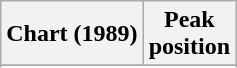<table class="wikitable">
<tr>
<th align="left">Chart (1989)</th>
<th style="text-align:center;">Peak<br>position</th>
</tr>
<tr>
</tr>
<tr>
</tr>
</table>
